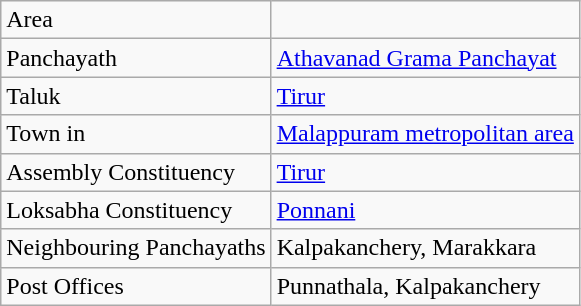<table class="wikitable">
<tr>
<td>Area</td>
<td></td>
</tr>
<tr>
<td>Panchayath</td>
<td><a href='#'>Athavanad Grama Panchayat</a></td>
</tr>
<tr>
<td>Taluk</td>
<td><a href='#'>Tirur</a></td>
</tr>
<tr>
<td>Town in</td>
<td><a href='#'>Malappuram metropolitan area</a></td>
</tr>
<tr>
<td>Assembly Constituency</td>
<td><a href='#'>Tirur</a></td>
</tr>
<tr>
<td>Loksabha Constituency</td>
<td><a href='#'>Ponnani</a></td>
</tr>
<tr>
<td>Neighbouring Panchayaths</td>
<td>Kalpakanchery, Marakkara</td>
</tr>
<tr>
<td>Post Offices</td>
<td>Punnathala, Kalpakanchery</td>
</tr>
</table>
